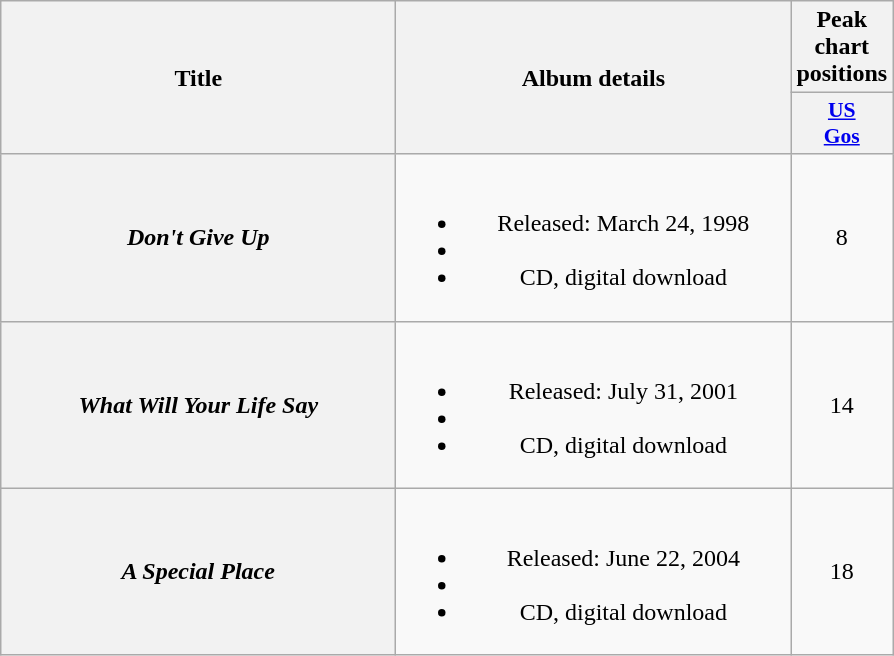<table class="wikitable plainrowheaders" style="text-align:center;">
<tr>
<th scope="col" rowspan="2" style="width:16em;">Title</th>
<th scope="col" rowspan="2" style="width:16em;">Album details</th>
<th scope="col" colspan="1">Peak chart positions</th>
</tr>
<tr>
<th style="width:3em; font-size:90%"><a href='#'>US<br>Gos</a></th>
</tr>
<tr>
<th scope="row"><em>Don't Give Up</em></th>
<td><br><ul><li>Released: March 24, 1998</li><li></li><li>CD, digital download</li></ul></td>
<td>8</td>
</tr>
<tr>
<th scope="row"><em>What Will Your Life Say</em></th>
<td><br><ul><li>Released: July 31, 2001</li><li></li><li>CD, digital download</li></ul></td>
<td>14</td>
</tr>
<tr>
<th scope="row"><em>A Special Place</em></th>
<td><br><ul><li>Released: June 22, 2004</li><li></li><li>CD, digital download</li></ul></td>
<td>18</td>
</tr>
</table>
